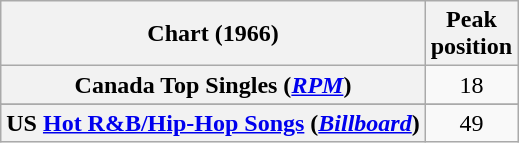<table class="wikitable sortable plainrowheaders" style="text-align:center">
<tr>
<th scope="col">Chart (1966)</th>
<th scope="col">Peak<br>position</th>
</tr>
<tr>
<th scope="row">Canada Top Singles (<em><a href='#'>RPM</a></em>)</th>
<td style="text-align:center;">18</td>
</tr>
<tr>
</tr>
<tr>
</tr>
<tr>
<th scope="row">US <a href='#'>Hot R&B/Hip-Hop Songs</a> (<em><a href='#'>Billboard</a></em>)</th>
<td style="text-align:center;">49</td>
</tr>
</table>
